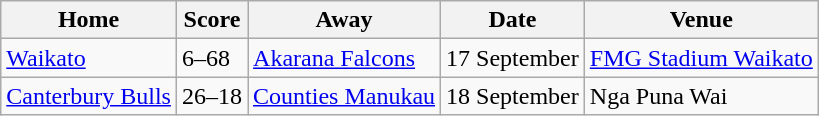<table class="wikitable">
<tr>
<th>Home</th>
<th>Score</th>
<th>Away</th>
<th>Date</th>
<th>Venue</th>
</tr>
<tr>
<td> <a href='#'>Waikato</a></td>
<td>6–68</td>
<td> <a href='#'>Akarana Falcons</a></td>
<td>17 September</td>
<td><a href='#'>FMG Stadium Waikato</a></td>
</tr>
<tr>
<td> <a href='#'>Canterbury Bulls</a></td>
<td>26–18</td>
<td> <a href='#'>Counties Manukau</a></td>
<td>18 September</td>
<td>Nga Puna Wai</td>
</tr>
</table>
